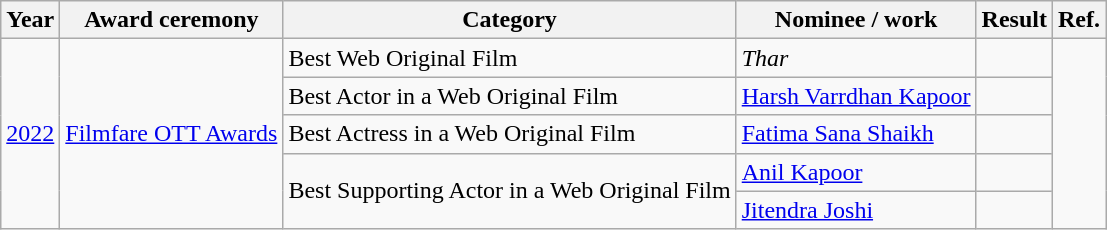<table class="wikitable">
<tr>
<th>Year</th>
<th>Award ceremony</th>
<th>Category</th>
<th>Nominee / work</th>
<th>Result</th>
<th>Ref.</th>
</tr>
<tr>
<td rowspan="5"><a href='#'>2022</a></td>
<td rowspan="5"><a href='#'>Filmfare OTT Awards</a></td>
<td>Best Web Original Film</td>
<td><em>Thar</em></td>
<td></td>
<td rowspan="5"></td>
</tr>
<tr>
<td>Best Actor in a Web Original Film</td>
<td><a href='#'>Harsh Varrdhan Kapoor</a></td>
<td></td>
</tr>
<tr>
<td>Best Actress in a Web Original Film</td>
<td><a href='#'>Fatima Sana Shaikh</a></td>
<td></td>
</tr>
<tr>
<td rowspan="2">Best Supporting Actor in a Web Original Film</td>
<td><a href='#'>Anil Kapoor</a></td>
<td></td>
</tr>
<tr>
<td><a href='#'>Jitendra Joshi</a></td>
<td></td>
</tr>
</table>
